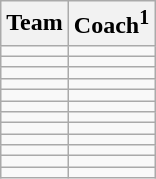<table class="wikitable sortable" style="text-align: left;">
<tr>
<th>Team</th>
<th>Coach<sup>1</sup></th>
</tr>
<tr>
<td></td>
<td></td>
</tr>
<tr>
<td></td>
<td></td>
</tr>
<tr>
<td></td>
<td></td>
</tr>
<tr>
<td></td>
<td></td>
</tr>
<tr>
<td></td>
<td></td>
</tr>
<tr>
<td></td>
<td></td>
</tr>
<tr>
<td></td>
<td></td>
</tr>
<tr>
<td></td>
<td></td>
</tr>
<tr>
<td></td>
<td></td>
</tr>
<tr>
<td></td>
<td></td>
</tr>
<tr>
<td></td>
<td></td>
</tr>
<tr>
<td></td>
<td></td>
</tr>
</table>
